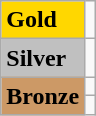<table class="wikitable">
<tr>
<td bgcolor="gold"><strong>Gold</strong></td>
<td></td>
</tr>
<tr>
<td bgcolor="silver"><strong>Silver</strong></td>
<td></td>
</tr>
<tr>
<td rowspan="2" bgcolor="#cc9966"><strong>Bronze</strong></td>
<td></td>
</tr>
<tr>
<td></td>
</tr>
</table>
